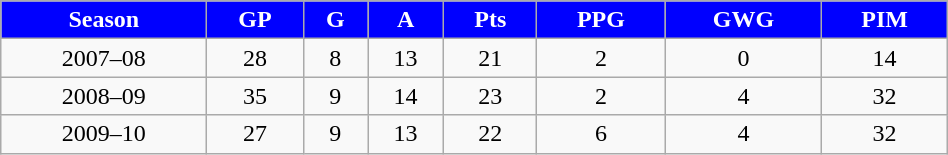<table class="wikitable" width="50%">
<tr align="center"  style=" background:blue; color:#FFFFFF;">
<td><strong>Season</strong></td>
<td><strong>GP</strong></td>
<td><strong>G</strong></td>
<td><strong>A</strong></td>
<td><strong>Pts</strong></td>
<td><strong>PPG</strong></td>
<td><strong>GWG</strong></td>
<td><strong>PIM</strong></td>
</tr>
<tr align="center" bgcolor="">
<td>2007–08</td>
<td>28</td>
<td>8</td>
<td>13</td>
<td>21</td>
<td>2</td>
<td>0</td>
<td>14</td>
</tr>
<tr align="center" bgcolor="">
<td>2008–09</td>
<td>35</td>
<td>9</td>
<td>14</td>
<td>23</td>
<td>2</td>
<td>4</td>
<td>32</td>
</tr>
<tr align="center" bgcolor="">
<td>2009–10</td>
<td>27</td>
<td>9</td>
<td>13</td>
<td>22</td>
<td>6</td>
<td>4</td>
<td>32</td>
</tr>
</table>
